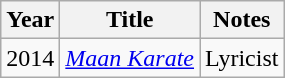<table class="wikitable">
<tr>
<th>Year</th>
<th>Title</th>
<th>Notes</th>
</tr>
<tr>
<td>2014</td>
<td><em><a href='#'>Maan Karate</a></em></td>
<td>Lyricist</td>
</tr>
</table>
